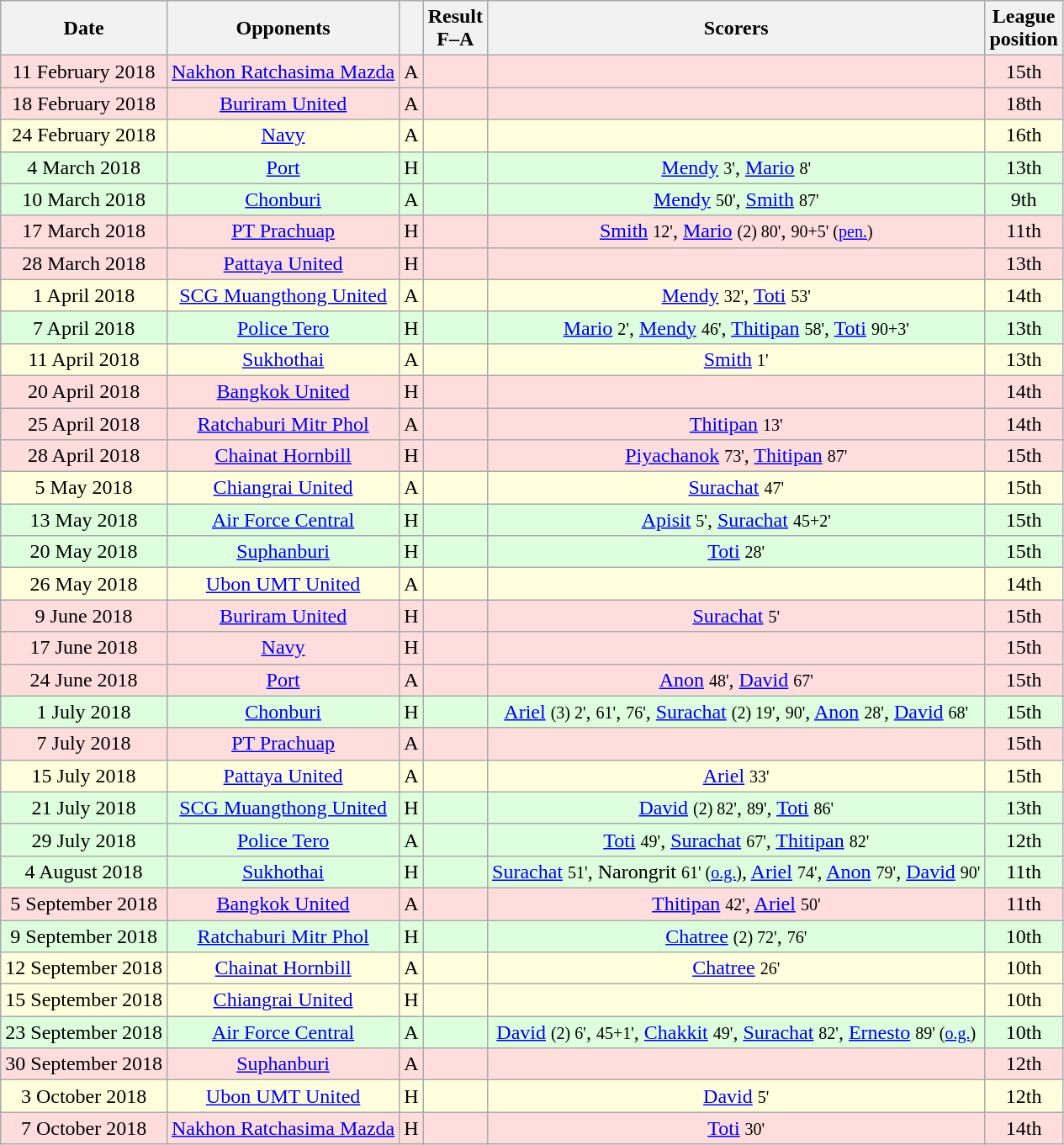<table class="wikitable" style="text-align:center">
<tr>
<th>Date</th>
<th>Opponents</th>
<th></th>
<th>Result<br>F–A</th>
<th>Scorers</th>
<th>League<br>position</th>
</tr>
<tr bgcolor="#ffdddd">
<td nowrap>11 February 2018</td>
<td nowrap><a href='#'>Nakhon Ratchasima Mazda</a></td>
<td>A</td>
<td nowrap></td>
<td nowrap></td>
<td nowrap>15th</td>
</tr>
<tr bgcolor="#ffdddd">
<td nowrap>18 February 2018</td>
<td nowrap><a href='#'>Buriram United</a></td>
<td>A</td>
<td nowrap></td>
<td nowrap></td>
<td nowrap>18th</td>
</tr>
<tr bgcolor="#ffffdd">
<td nowrap>24 February 2018</td>
<td nowrap><a href='#'>Navy</a></td>
<td>A</td>
<td nowrap></td>
<td nowrap></td>
<td nowrap>16th</td>
</tr>
<tr bgcolor="#ddffdd">
<td nowrap>4 March 2018</td>
<td nowrap><a href='#'>Port</a></td>
<td>H</td>
<td nowrap></td>
<td nowrap><a href='#'>Mendy</a> <small>3'</small>, <a href='#'>Mario</a> <small>8'</small></td>
<td nowrap>13th</td>
</tr>
<tr bgcolor="#ddffdd">
<td nowrap>10 March 2018</td>
<td nowrap><a href='#'>Chonburi</a></td>
<td>A</td>
<td nowrap></td>
<td nowrap><a href='#'>Mendy</a> <small>50'</small>, <a href='#'>Smith</a> <small>87'</small></td>
<td nowrap>9th</td>
</tr>
<tr bgcolor="#ffdddd">
<td nowrap>17 March 2018</td>
<td nowrap><a href='#'>PT Prachuap</a></td>
<td>H</td>
<td nowrap></td>
<td nowrap><a href='#'>Smith</a> <small>12'</small>, <a href='#'>Mario</a> <small>(2) 80'</small>, <small>90+5' (<a href='#'>pen.</a>)</small></td>
<td nowrap>11th</td>
</tr>
<tr bgcolor="#ffdddd">
<td nowrap>28 March 2018</td>
<td nowrap><a href='#'>Pattaya United</a></td>
<td>H</td>
<td nowrap></td>
<td nowrap></td>
<td nowrap>13th</td>
</tr>
<tr bgcolor="#ffffdd">
<td nowrap>1 April 2018</td>
<td nowrap><a href='#'>SCG Muangthong United</a></td>
<td>A</td>
<td nowrap></td>
<td nowrap><a href='#'>Mendy</a> <small>32'</small>, <a href='#'>Toti</a> <small>53'</small></td>
<td nowrap>14th</td>
</tr>
<tr bgcolor="#ddffdd">
<td nowrap>7 April 2018</td>
<td nowrap><a href='#'>Police Tero</a></td>
<td>H</td>
<td nowrap></td>
<td nowrap><a href='#'>Mario</a> <small>2'</small>, <a href='#'>Mendy</a> <small>46'</small>, <a href='#'>Thitipan</a> <small>58'</small>, <a href='#'>Toti</a> <small>90+3'</small></td>
<td nowrap>13th</td>
</tr>
<tr bgcolor="#ffffdd">
<td nowrap>11 April 2018</td>
<td nowrap><a href='#'>Sukhothai</a></td>
<td>A</td>
<td nowrap></td>
<td nowrap><a href='#'>Smith</a> <small>1'</small></td>
<td nowrap>13th</td>
</tr>
<tr bgcolor="#ffdddd">
<td nowrap>20 April 2018</td>
<td nowrap><a href='#'>Bangkok United</a></td>
<td>H</td>
<td nowrap></td>
<td nowrap></td>
<td nowrap>14th</td>
</tr>
<tr bgcolor="#ffdddd">
<td nowrap>25 April 2018</td>
<td nowrap><a href='#'>Ratchaburi Mitr Phol</a></td>
<td>A</td>
<td nowrap></td>
<td nowrap><a href='#'>Thitipan</a> <small>13'</small></td>
<td nowrap>14th</td>
</tr>
<tr bgcolor="#ffdddd">
<td nowrap>28 April 2018</td>
<td nowrap><a href='#'>Chainat Hornbill</a></td>
<td>H</td>
<td nowrap></td>
<td nowrap><a href='#'>Piyachanok</a> <small>73'</small>, <a href='#'>Thitipan</a> <small>87'</small></td>
<td nowrap>15th</td>
</tr>
<tr bgcolor="#ffffdd">
<td nowrap>5 May 2018</td>
<td nowrap><a href='#'>Chiangrai United</a></td>
<td>A</td>
<td nowrap></td>
<td nowrap><a href='#'>Surachat</a> <small>47'</small></td>
<td nowrap>15th</td>
</tr>
<tr bgcolor="#ddffdd">
<td nowrap>13 May 2018</td>
<td nowrap><a href='#'>Air Force Central</a></td>
<td>H</td>
<td nowrap></td>
<td nowrap><a href='#'>Apisit</a> <small>5'</small>, <a href='#'>Surachat</a> <small>45+2'</small></td>
<td nowrap>15th</td>
</tr>
<tr bgcolor="#ddffdd">
<td nowrap>20 May 2018</td>
<td nowrap><a href='#'>Suphanburi</a></td>
<td>H</td>
<td nowrap></td>
<td nowrap><a href='#'>Toti</a> <small>28'</small></td>
<td nowrap>15th</td>
</tr>
<tr bgcolor="#ffffdd">
<td nowrap>26 May 2018</td>
<td nowrap><a href='#'>Ubon UMT United</a></td>
<td>A</td>
<td nowrap></td>
<td nowrap></td>
<td nowrap>14th</td>
</tr>
<tr bgcolor="#ffdddd">
<td nowrap>9 June 2018</td>
<td nowrap><a href='#'>Buriram United</a></td>
<td>H</td>
<td nowrap></td>
<td nowrap><a href='#'>Surachat</a> <small>5'</small></td>
<td nowrap>15th</td>
</tr>
<tr bgcolor="#ffdddd">
<td nowrap>17 June 2018</td>
<td nowrap><a href='#'>Navy</a></td>
<td>H</td>
<td nowrap></td>
<td nowrap></td>
<td nowrap>15th</td>
</tr>
<tr bgcolor="#ffdddd">
<td nowrap>24 June 2018</td>
<td nowrap><a href='#'>Port</a></td>
<td>A</td>
<td nowrap></td>
<td nowrap><a href='#'>Anon</a> <small>48'</small>, <a href='#'>David</a> <small>67'</small></td>
<td nowrap>15th</td>
</tr>
<tr bgcolor="#ddffdd">
<td nowrap>1 July 2018</td>
<td nowrap><a href='#'>Chonburi</a></td>
<td>H</td>
<td nowrap></td>
<td nowrap><a href='#'>Ariel</a> <small>(3) 2'</small>, <small>61'</small>, <small>76'</small>, <a href='#'>Surachat</a> <small>(2) 19'</small>, <small>90'</small>, <a href='#'>Anon</a> <small>28'</small>, <a href='#'>David</a> <small>68'</small></td>
<td nowrap>15th</td>
</tr>
<tr bgcolor="#ffdddd">
<td nowrap>7 July 2018</td>
<td nowrap><a href='#'>PT Prachuap</a></td>
<td>A</td>
<td nowrap></td>
<td nowrap></td>
<td nowrap>15th</td>
</tr>
<tr bgcolor="#ffffdd">
<td nowrap>15 July 2018</td>
<td nowrap><a href='#'>Pattaya United</a></td>
<td>A</td>
<td nowrap></td>
<td nowrap><a href='#'>Ariel</a> <small>33'</small></td>
<td nowrap>15th</td>
</tr>
<tr bgcolor="#ddffdd">
<td nowrap>21 July 2018</td>
<td nowrap><a href='#'>SCG Muangthong United</a></td>
<td>H</td>
<td nowrap></td>
<td nowrap><a href='#'>David</a> <small>(2) 82'</small>, <small>89'</small>, <a href='#'>Toti</a> <small>86'</small></td>
<td nowrap>13th</td>
</tr>
<tr bgcolor="#ddffdd">
<td nowrap>29 July 2018</td>
<td nowrap><a href='#'>Police Tero</a></td>
<td>A</td>
<td nowrap></td>
<td nowrap><a href='#'>Toti</a> <small>49'</small>, <a href='#'>Surachat</a> <small>67'</small>, <a href='#'>Thitipan</a> <small>82'</small></td>
<td nowrap>12th</td>
</tr>
<tr bgcolor="#ddffdd">
<td nowrap>4 August 2018</td>
<td nowrap><a href='#'>Sukhothai</a></td>
<td>H</td>
<td nowrap></td>
<td nowrap><a href='#'>Surachat</a> <small>51'</small>, Narongrit <small>61' (<a href='#'>o.g.</a>)</small>, <a href='#'>Ariel</a> <small>74'</small>, <a href='#'>Anon</a> <small>79'</small>, <a href='#'>David</a> <small>90'</small></td>
<td nowrap>11th</td>
</tr>
<tr bgcolor="#ffdddd">
<td nowrap>5 September 2018</td>
<td nowrap><a href='#'>Bangkok United</a></td>
<td>A</td>
<td nowrap></td>
<td nowrap><a href='#'>Thitipan</a> <small>42'</small>, <a href='#'>Ariel</a> <small>50'</small></td>
<td nowrap>11th</td>
</tr>
<tr bgcolor="#ddffdd">
<td nowrap>9 September 2018</td>
<td nowrap><a href='#'>Ratchaburi Mitr Phol</a></td>
<td>H</td>
<td nowrap></td>
<td nowrap><a href='#'>Chatree</a> <small>(2) 72'</small>, <small>76'</small></td>
<td nowrap>10th</td>
</tr>
<tr bgcolor="#ffffdd">
<td nowrap>12 September 2018</td>
<td nowrap><a href='#'>Chainat Hornbill</a></td>
<td>A</td>
<td nowrap></td>
<td nowrap><a href='#'>Chatree</a> <small>26'</small></td>
<td nowrap>10th</td>
</tr>
<tr bgcolor="#ffffdd">
<td nowrap>15 September 2018</td>
<td nowrap><a href='#'>Chiangrai United</a></td>
<td>H</td>
<td nowrap></td>
<td nowrap></td>
<td nowrap>10th</td>
</tr>
<tr bgcolor="#ddffdd">
<td nowrap>23 September 2018</td>
<td nowrap><a href='#'>Air Force Central</a></td>
<td>A</td>
<td nowrap></td>
<td nowrap><a href='#'>David</a> <small>(2) 6'</small>, <small>45+1'</small>, <a href='#'>Chakkit</a> <small>49'</small>, <a href='#'>Surachat</a> <small>82'</small>, <a href='#'>Ernesto</a> <small>89' (<a href='#'>o.g.</a>)</small></td>
<td nowrap>10th</td>
</tr>
<tr bgcolor="#ffdddd">
<td nowrap>30 September 2018</td>
<td nowrap><a href='#'>Suphanburi</a></td>
<td>A</td>
<td nowrap></td>
<td nowrap></td>
<td nowrap>12th</td>
</tr>
<tr bgcolor="#ffffdd">
<td nowrap>3 October 2018</td>
<td nowrap><a href='#'>Ubon UMT United</a></td>
<td>H</td>
<td nowrap></td>
<td nowrap><a href='#'>David</a> <small>5'</small></td>
<td nowrap>12th</td>
</tr>
<tr bgcolor="#ffdddd">
<td nowrap>7 October 2018</td>
<td nowrap><a href='#'>Nakhon Ratchasima Mazda</a></td>
<td>H</td>
<td nowrap></td>
<td nowrap><a href='#'>Toti</a> <small>30'</small></td>
<td nowrap>14th</td>
</tr>
</table>
